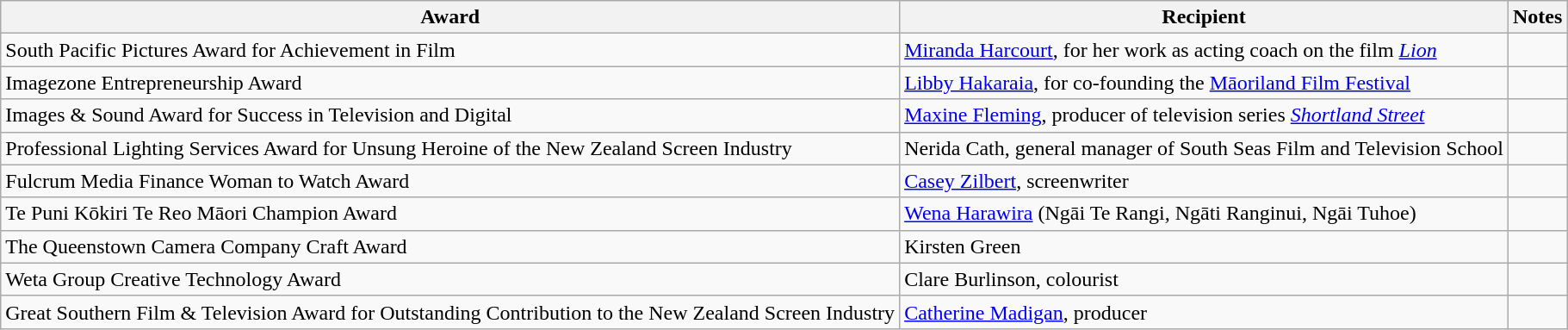<table class="wikitable">
<tr>
<th>Award</th>
<th>Recipient</th>
<th>Notes</th>
</tr>
<tr>
<td>South Pacific Pictures Award for Achievement in Film</td>
<td><a href='#'>Miranda Harcourt</a>, for her work as acting coach on the film <em><a href='#'>Lion</a></em></td>
<td></td>
</tr>
<tr>
<td>Imagezone Entrepreneurship Award</td>
<td><a href='#'>Libby Hakaraia</a>, for co-founding the <a href='#'>Māoriland Film Festival</a></td>
<td></td>
</tr>
<tr>
<td>Images & Sound Award for Success in Television and Digital</td>
<td><a href='#'>Maxine Fleming</a>, producer of television series <em><a href='#'>Shortland Street</a></em></td>
<td></td>
</tr>
<tr>
<td>Professional Lighting Services Award for Unsung Heroine of the New Zealand Screen Industry</td>
<td>Nerida Cath, general manager of South Seas Film and Television School</td>
<td></td>
</tr>
<tr>
<td>Fulcrum Media Finance Woman to Watch Award</td>
<td><a href='#'>Casey Zilbert</a>, screenwriter</td>
<td></td>
</tr>
<tr>
<td>Te Puni Kōkiri Te Reo Māori Champion Award</td>
<td><a href='#'>Wena Harawira</a>  (Ngāi Te Rangi, Ngāti Ranginui, Ngāi Tuhoe)</td>
<td></td>
</tr>
<tr>
<td>The Queenstown Camera Company Craft Award</td>
<td>Kirsten Green</td>
<td></td>
</tr>
<tr>
<td>Weta Group Creative Technology Award</td>
<td>Clare Burlinson, colourist</td>
<td></td>
</tr>
<tr>
<td>Great Southern Film & Television Award for Outstanding Contribution to the New Zealand Screen Industry</td>
<td><a href='#'>Catherine Madigan</a>, producer</td>
<td></td>
</tr>
</table>
